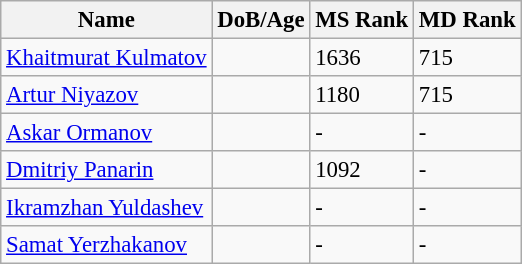<table class="wikitable" style="text-align: left; font-size:95%;">
<tr>
<th>Name</th>
<th>DoB/Age</th>
<th>MS Rank</th>
<th>MD Rank</th>
</tr>
<tr>
<td><a href='#'>Khaitmurat Kulmatov</a></td>
<td></td>
<td>1636</td>
<td>715</td>
</tr>
<tr>
<td><a href='#'>Artur Niyazov</a></td>
<td></td>
<td>1180</td>
<td>715</td>
</tr>
<tr>
<td><a href='#'>Askar Ormanov</a></td>
<td></td>
<td>-</td>
<td>-</td>
</tr>
<tr>
<td><a href='#'>Dmitriy Panarin</a></td>
<td></td>
<td>1092</td>
<td>-</td>
</tr>
<tr>
<td><a href='#'>Ikramzhan Yuldashev</a></td>
<td></td>
<td>-</td>
<td>-</td>
</tr>
<tr>
<td><a href='#'>Samat Yerzhakanov</a></td>
<td></td>
<td>-</td>
<td>-</td>
</tr>
</table>
